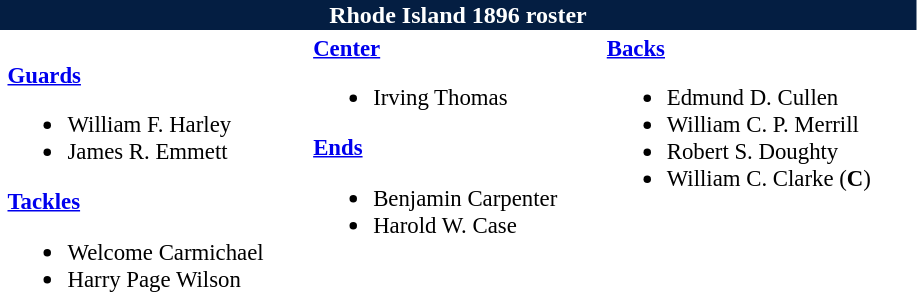<table class="toccolours" style="text-align: left;">
<tr>
<th colspan="9" style="background:#041E42; color:white; text-align:center;"><strong>Rhode Island 1896 roster</strong></th>
</tr>
<tr>
<td></td>
<td style="font-size:95%; vertical-align:top;"><br><strong><a href='#'>Guards</a></strong><ul><li>William F. Harley</li><li>James R. Emmett</li></ul><strong><a href='#'>Tackles</a></strong><ul><li>Welcome Carmichael</li><li>Harry Page Wilson</li></ul></td>
<td style="width: 25px;"></td>
<td style="font-size:95%; vertical-align:top;"><strong><a href='#'>Center</a></strong><br><ul><li>Irving Thomas</li></ul><strong><a href='#'>Ends</a></strong><ul><li>Benjamin Carpenter</li><li>Harold W. Case</li></ul></td>
<td style="width: 25px;"></td>
<td style="font-size:95%; vertical-align:top;"><strong><a href='#'>Backs</a></strong><br><ul><li>Edmund D. Cullen</li><li>William C. P. Merrill</li><li>Robert S. Doughty</li><li>William C. Clarke (<strong>C</strong>)</li></ul></td>
<td style="width: 25px;"></td>
</tr>
</table>
